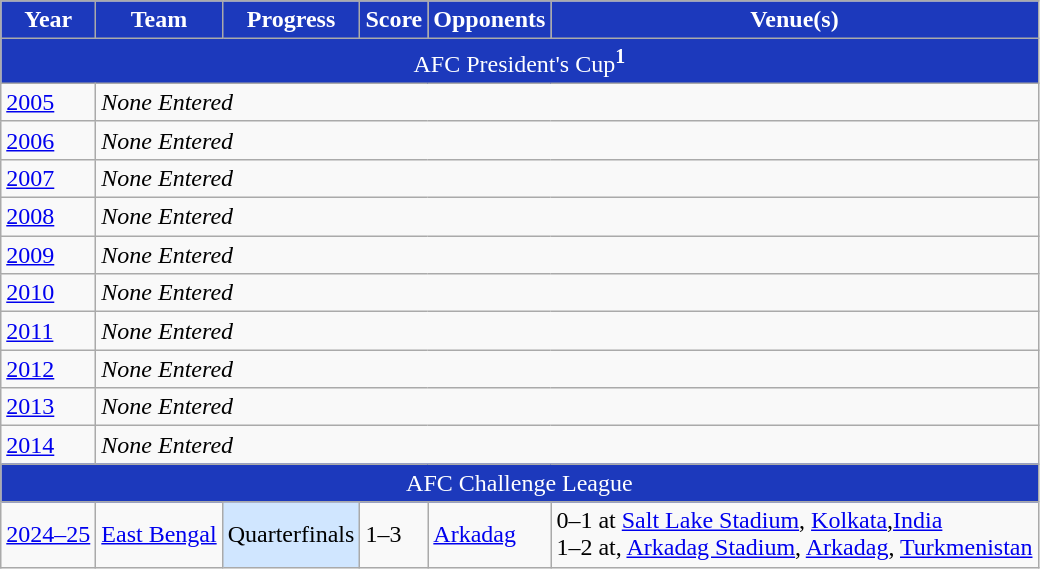<table class="wikitable">
<tr>
<th style="background:#1C39BC; color:white; text-align:center;">Year</th>
<th style="background:#1C39BC; color:white; text-align:center;">Team</th>
<th style="background:#1C39BC; color:white; text-align:center;">Progress</th>
<th style="background:#1C39BC; color:white; text-align:center;">Score</th>
<th style="background:#1C39BC; color:white; text-align:center;">Opponents</th>
<th style="background:#1C39BC; color:white; text-align:center;">Venue(s)</th>
</tr>
<tr>
<td colspan=6 style="background:#1C39BC; color:white; text-align:center;">AFC President's Cup<sup><strong>1</strong></sup></td>
</tr>
<tr>
<td><a href='#'>2005</a></td>
<td colspan="5"><em>None Entered</em></td>
</tr>
<tr>
<td><a href='#'>2006</a></td>
<td colspan="5"><em>None Entered</em></td>
</tr>
<tr>
<td><a href='#'>2007</a></td>
<td colspan="5"><em>None Entered</em></td>
</tr>
<tr>
<td><a href='#'>2008</a></td>
<td colspan="5"><em>None Entered</em></td>
</tr>
<tr>
<td><a href='#'>2009</a></td>
<td colspan="5"><em>None Entered</em></td>
</tr>
<tr>
<td><a href='#'>2010</a></td>
<td colspan="5"><em>None Entered</em></td>
</tr>
<tr>
<td><a href='#'>2011</a></td>
<td colspan="5"><em>None Entered</em></td>
</tr>
<tr>
<td><a href='#'>2012</a></td>
<td colspan="5"><em>None Entered</em></td>
</tr>
<tr>
<td><a href='#'>2013</a></td>
<td colspan="5"><em>None Entered</em></td>
</tr>
<tr>
<td><a href='#'>2014</a></td>
<td colspan="5"><em>None Entered</em></td>
</tr>
<tr>
<td colspan=6 style="background:#1C39BC; color:white; text-align:center;">AFC Challenge League</td>
</tr>
<tr>
<td rowspan="2"><a href='#'>2024–25</a></td>
<td><a href='#'>East Bengal</a></td>
<td style="background:#D0E6FF;">Quarterfinals</td>
<td>1–3</td>
<td> <a href='#'>Arkadag</a></td>
<td>0–1 at <a href='#'>Salt Lake Stadium</a>, <a href='#'>Kolkata</a>,<a href='#'>India</a><br>1–2 at,  <a href='#'>Arkadag Stadium</a>, <a href='#'>Arkadag</a>, <a href='#'>Turkmenistan</a></td>
</tr>
</table>
